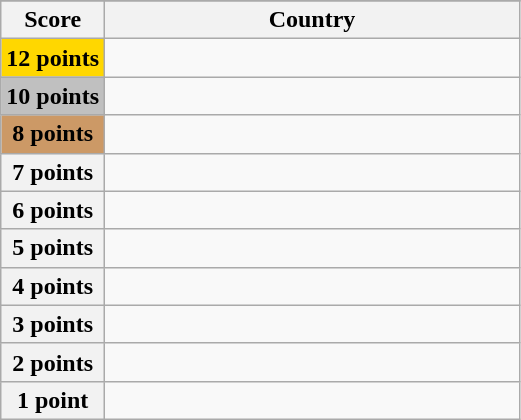<table class="wikitable">
<tr>
</tr>
<tr>
<th scope="col" width="20%">Score</th>
<th scope="col">Country</th>
</tr>
<tr>
<th scope="row" style="background:gold">12 points</th>
<td></td>
</tr>
<tr>
<th scope="row" style="background:silver">10 points</th>
<td></td>
</tr>
<tr>
<th scope="row" style="background:#CC9966">8 points</th>
<td></td>
</tr>
<tr>
<th scope="row">7 points</th>
<td></td>
</tr>
<tr>
<th scope="row">6 points</th>
<td></td>
</tr>
<tr>
<th scope="row">5 points</th>
<td></td>
</tr>
<tr>
<th scope="row">4 points</th>
<td></td>
</tr>
<tr>
<th scope="row">3 points</th>
<td></td>
</tr>
<tr>
<th scope="row">2 points</th>
<td></td>
</tr>
<tr>
<th scope="row">1 point</th>
<td></td>
</tr>
</table>
